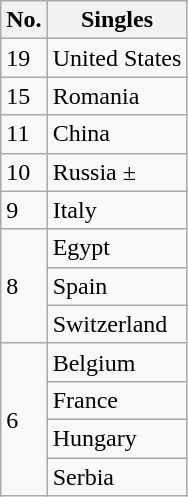<table class="wikitable nowrap" style="white-space:nowrap;">
<tr>
<th>No.</th>
<th>Singles</th>
</tr>
<tr>
<td>19</td>
<td> United States</td>
</tr>
<tr>
<td>15</td>
<td> Romania</td>
</tr>
<tr>
<td>11</td>
<td> China</td>
</tr>
<tr>
<td>10</td>
<td> Russia ±</td>
</tr>
<tr>
<td>9</td>
<td> Italy</td>
</tr>
<tr>
<td rowspan="3">8</td>
<td> Egypt</td>
</tr>
<tr>
<td> Spain</td>
</tr>
<tr>
<td> Switzerland</td>
</tr>
<tr>
<td rowspan="4">6</td>
<td> Belgium</td>
</tr>
<tr>
<td> France</td>
</tr>
<tr>
<td> Hungary</td>
</tr>
<tr>
<td> Serbia</td>
</tr>
</table>
